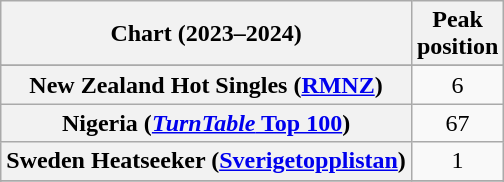<table class="wikitable sortable plainrowheaders" style="text-align:center">
<tr>
<th scope="col">Chart (2023–2024)</th>
<th scope="col">Peak<br>position</th>
</tr>
<tr>
</tr>
<tr>
</tr>
<tr>
<th scope="row">New Zealand Hot Singles (<a href='#'>RMNZ</a>)</th>
<td>6</td>
</tr>
<tr>
<th scope="row">Nigeria (<a href='#'><em>TurnTable</em> Top 100</a>)</th>
<td>67</td>
</tr>
<tr>
<th scope="row">Sweden Heatseeker (<a href='#'>Sverigetopplistan</a>)</th>
<td>1</td>
</tr>
<tr>
</tr>
<tr>
</tr>
<tr>
</tr>
<tr>
</tr>
<tr>
</tr>
</table>
